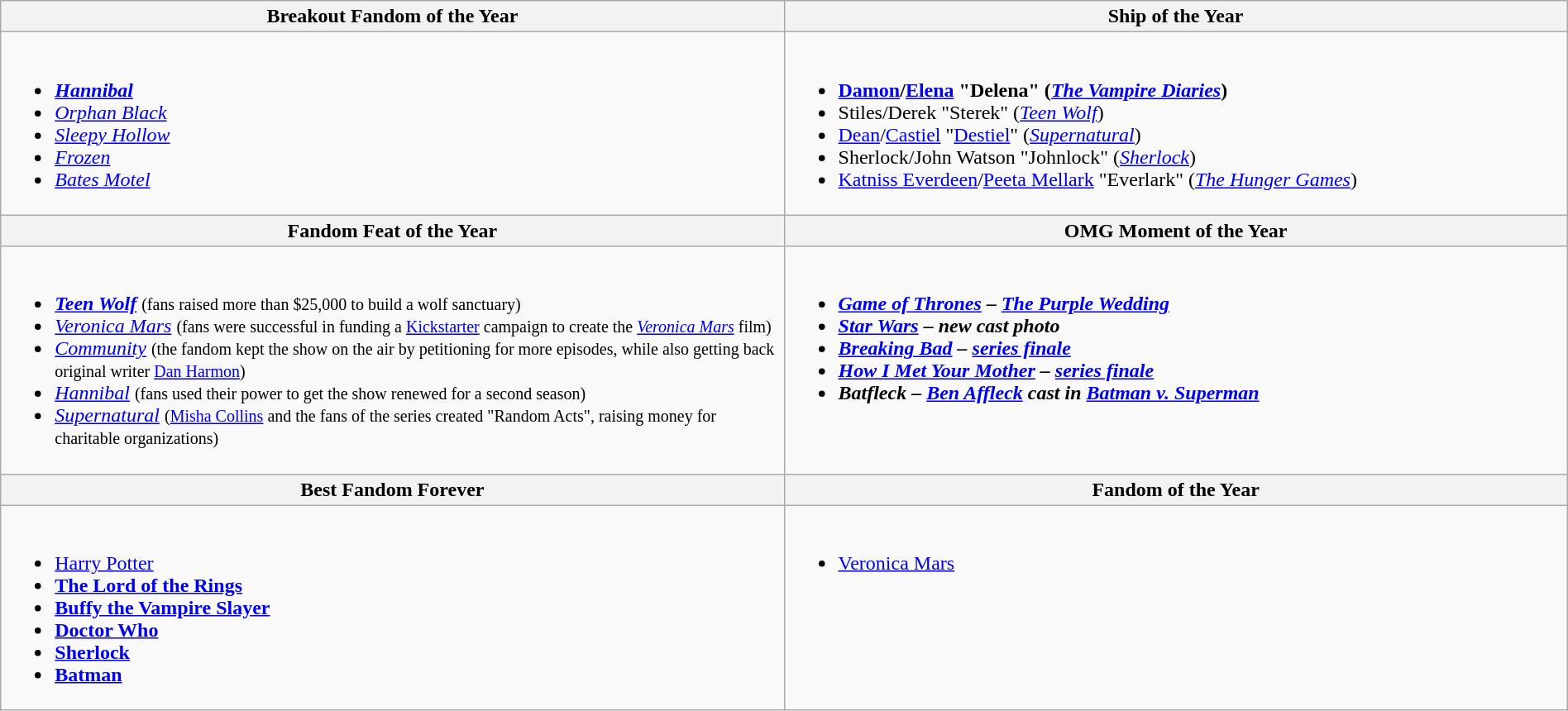<table class="wikitable" style="width:100%;">
<tr>
<th style="width:50%;">Breakout Fandom of the Year</th>
<th style="width:50%;">Ship of the Year</th>
</tr>
<tr>
<td valign="top"><br><ul><li><strong><em><a href='#'>Hannibal</a></em></strong></li><li><em><a href='#'>Orphan Black</a></em></li><li><em><a href='#'>Sleepy Hollow</a></em></li><li><em><a href='#'>Frozen</a></em></li><li><em><a href='#'>Bates Motel</a></em></li></ul></td>
<td valign="top"><br><ul><li><strong><a href='#'>Damon</a>/<a href='#'>Elena</a> "Delena" (<em><a href='#'>The Vampire Diaries</a></em>)</strong></li><li>Stiles/Derek "Sterek" (<em><a href='#'>Teen Wolf</a></em>)</li><li><a href='#'>Dean</a>/<a href='#'>Castiel</a> "<a href='#'>Destiel</a>" (<em><a href='#'>Supernatural</a></em>)</li><li>Sherlock/John Watson "Johnlock" (<em><a href='#'>Sherlock</a></em>)</li><li><a href='#'>Katniss Everdeen</a>/<a href='#'>Peeta Mellark</a> "Everlark" (<em><a href='#'>The Hunger Games</a></em>)</li></ul></td>
</tr>
<tr>
<th style="width:50%;">Fandom Feat of the Year</th>
<th style="width:50%;">OMG Moment of the Year</th>
</tr>
<tr>
<td valign="top"><br><ul><li><strong><em><a href='#'>Teen Wolf</a></em></strong> <small>(fans raised more than $25,000 to build a wolf sanctuary)</small></li><li><em><a href='#'>Veronica Mars</a></em> <small>(fans were successful in funding a <a href='#'>Kickstarter</a> campaign to create the <em><a href='#'>Veronica Mars</a></em> film)</small></li><li><em><a href='#'>Community</a></em> <small>(the fandom kept the show on the air by petitioning for more episodes, while also getting back original writer <a href='#'>Dan Harmon</a>)</small></li><li><em><a href='#'>Hannibal</a></em> <small>(fans used their power to get the show renewed for a second season)</small></li><li><em><a href='#'>Supernatural</a></em> <small>(<a href='#'>Misha Collins</a> and the fans of the series created "Random Acts", raising money for charitable organizations)</small></li></ul></td>
<td valign="top"><br><ul><li><strong><em><a href='#'>Game of Thrones</a><em> – <a href='#'>The Purple Wedding</a><strong></li><li></em><a href='#'>Star Wars</a><em> – new cast photo</li><li></em><a href='#'>Breaking Bad</a><em> – <a href='#'>series finale</a></li><li></em><a href='#'>How I Met Your Mother</a><em> – <a href='#'>series finale</a></li><li></em>Batfleck<em> – <a href='#'>Ben Affleck</a> cast in <a href='#'></em>Batman v. Superman<em></a></li></ul></td>
</tr>
<tr>
<th style="width:50%;">Best Fandom Forever</th>
<th style="width:50%;">Fandom of the Year</th>
</tr>
<tr>
<td valign="top"><br><ul><li></em></strong><a href='#'>Harry Potter</a><strong><em></li><li></em><a href='#'>The Lord of the Rings</a><em></li><li></em><a href='#'>Buffy the Vampire Slayer</a><em></li><li></em><a href='#'>Doctor Who</a><em></li><li></em><a href='#'>Sherlock</a><em></li><li></em><a href='#'>Batman</a><em></li></ul></td>
<td valign="top"><br><ul><li></em></strong><a href='#'>Veronica Mars</a><strong><em></li></ul></td>
</tr>
</table>
